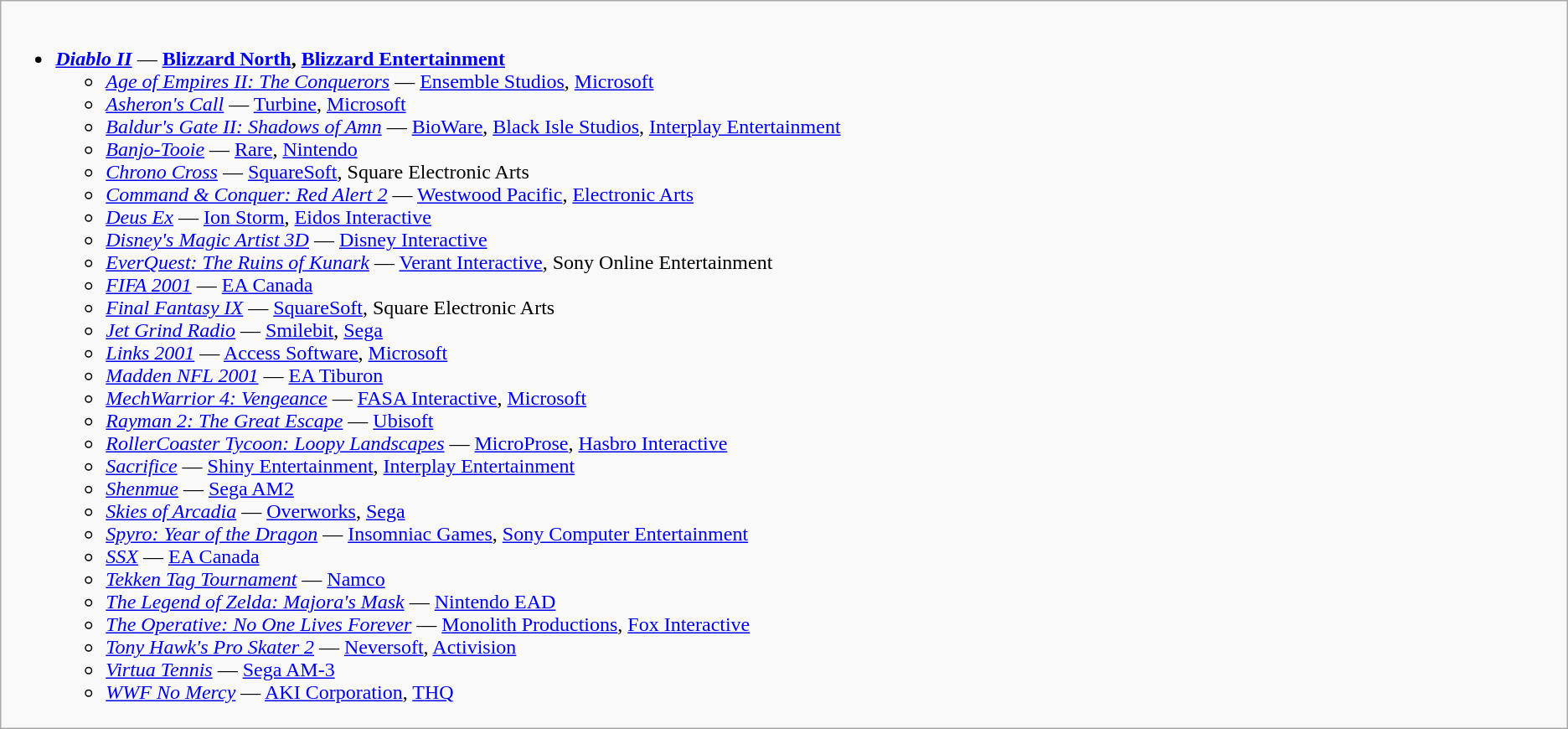<table class="wikitable">
<tr>
<td valign="top" width="50%" colspan="2"><br><ul><li><strong><em><a href='#'>Diablo II</a></em></strong> — <strong><a href='#'>Blizzard North</a>, <a href='#'>Blizzard Entertainment</a></strong><ul><li><em><a href='#'>Age of Empires II: The Conquerors</a></em> — <a href='#'>Ensemble Studios</a>, <a href='#'>Microsoft</a></li><li><em><a href='#'>Asheron's Call</a></em> — <a href='#'>Turbine</a>, <a href='#'>Microsoft</a></li><li><em><a href='#'>Baldur's Gate II: Shadows of Amn</a></em> — <a href='#'>BioWare</a>, <a href='#'>Black Isle Studios</a>, <a href='#'>Interplay Entertainment</a></li><li><em><a href='#'>Banjo-Tooie</a></em> — <a href='#'>Rare</a>, <a href='#'>Nintendo</a></li><li><em><a href='#'>Chrono Cross</a></em> — <a href='#'>SquareSoft</a>, Square Electronic Arts</li><li><em><a href='#'>Command & Conquer: Red Alert 2</a></em> — <a href='#'>Westwood Pacific</a>, <a href='#'>Electronic Arts</a></li><li><em><a href='#'>Deus Ex</a></em> — <a href='#'>Ion Storm</a>, <a href='#'>Eidos Interactive</a></li><li><em><a href='#'>Disney's Magic Artist 3D</a></em> — <a href='#'>Disney Interactive</a></li><li><em><a href='#'>EverQuest: The Ruins of Kunark</a></em> — <a href='#'>Verant Interactive</a>, Sony Online Entertainment</li><li><em><a href='#'>FIFA 2001</a></em> — <a href='#'>EA Canada</a></li><li><em><a href='#'>Final Fantasy IX</a></em> — <a href='#'>SquareSoft</a>, Square Electronic Arts</li><li><em><a href='#'>Jet Grind Radio</a></em> — <a href='#'>Smilebit</a>, <a href='#'>Sega</a></li><li><em><a href='#'>Links 2001</a></em> — <a href='#'>Access Software</a>, <a href='#'>Microsoft</a></li><li><em><a href='#'>Madden NFL 2001</a></em> — <a href='#'>EA Tiburon</a></li><li><em><a href='#'>MechWarrior 4: Vengeance</a></em> — <a href='#'>FASA Interactive</a>, <a href='#'>Microsoft</a></li><li><em><a href='#'>Rayman 2: The Great Escape</a></em> — <a href='#'>Ubisoft</a></li><li><em><a href='#'>RollerCoaster Tycoon: Loopy Landscapes</a></em> — <a href='#'>MicroProse</a>, <a href='#'>Hasbro Interactive</a></li><li><em><a href='#'>Sacrifice</a></em> — <a href='#'>Shiny Entertainment</a>, <a href='#'>Interplay Entertainment</a></li><li><em><a href='#'>Shenmue</a></em> — <a href='#'>Sega AM2</a></li><li><em><a href='#'>Skies of Arcadia</a></em> — <a href='#'>Overworks</a>, <a href='#'>Sega</a></li><li><em><a href='#'>Spyro: Year of the Dragon</a></em> — <a href='#'>Insomniac Games</a>, <a href='#'>Sony Computer Entertainment</a></li><li><em><a href='#'>SSX</a></em> — <a href='#'>EA Canada</a></li><li><em><a href='#'>Tekken Tag Tournament</a></em> — <a href='#'>Namco</a></li><li><em><a href='#'>The Legend of Zelda: Majora's Mask</a></em> — <a href='#'>Nintendo EAD</a></li><li><em><a href='#'>The Operative: No One Lives Forever</a></em> — <a href='#'>Monolith Productions</a>, <a href='#'>Fox Interactive</a></li><li><em><a href='#'>Tony Hawk's Pro Skater 2</a></em> — <a href='#'>Neversoft</a>, <a href='#'>Activision</a></li><li><em><a href='#'>Virtua Tennis</a></em> — <a href='#'>Sega AM-3</a></li><li><em><a href='#'>WWF No Mercy</a></em> — <a href='#'>AKI Corporation</a>, <a href='#'>THQ</a></li></ul></li></ul></td>
</tr>
</table>
